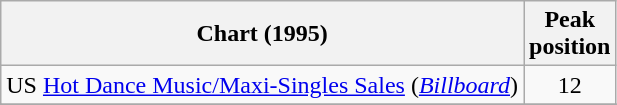<table class="wikitable sortable" border="1">
<tr>
<th>Chart (1995)</th>
<th>Peak<br>position</th>
</tr>
<tr>
<td>US <a href='#'>Hot Dance Music/Maxi-Singles Sales</a> (<em><a href='#'>Billboard</a></em>)</td>
<td align="center">12</td>
</tr>
<tr>
</tr>
<tr>
</tr>
</table>
